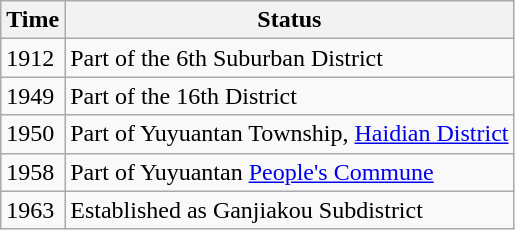<table class="wikitable">
<tr>
<th>Time</th>
<th>Status</th>
</tr>
<tr>
<td>1912</td>
<td>Part of the 6th Suburban District</td>
</tr>
<tr>
<td>1949</td>
<td>Part of the 16th District</td>
</tr>
<tr>
<td>1950</td>
<td>Part of Yuyuantan Township, <a href='#'>Haidian District</a></td>
</tr>
<tr>
<td>1958</td>
<td>Part of Yuyuantan <a href='#'>People's Commune</a></td>
</tr>
<tr>
<td>1963</td>
<td>Established as Ganjiakou Subdistrict</td>
</tr>
</table>
